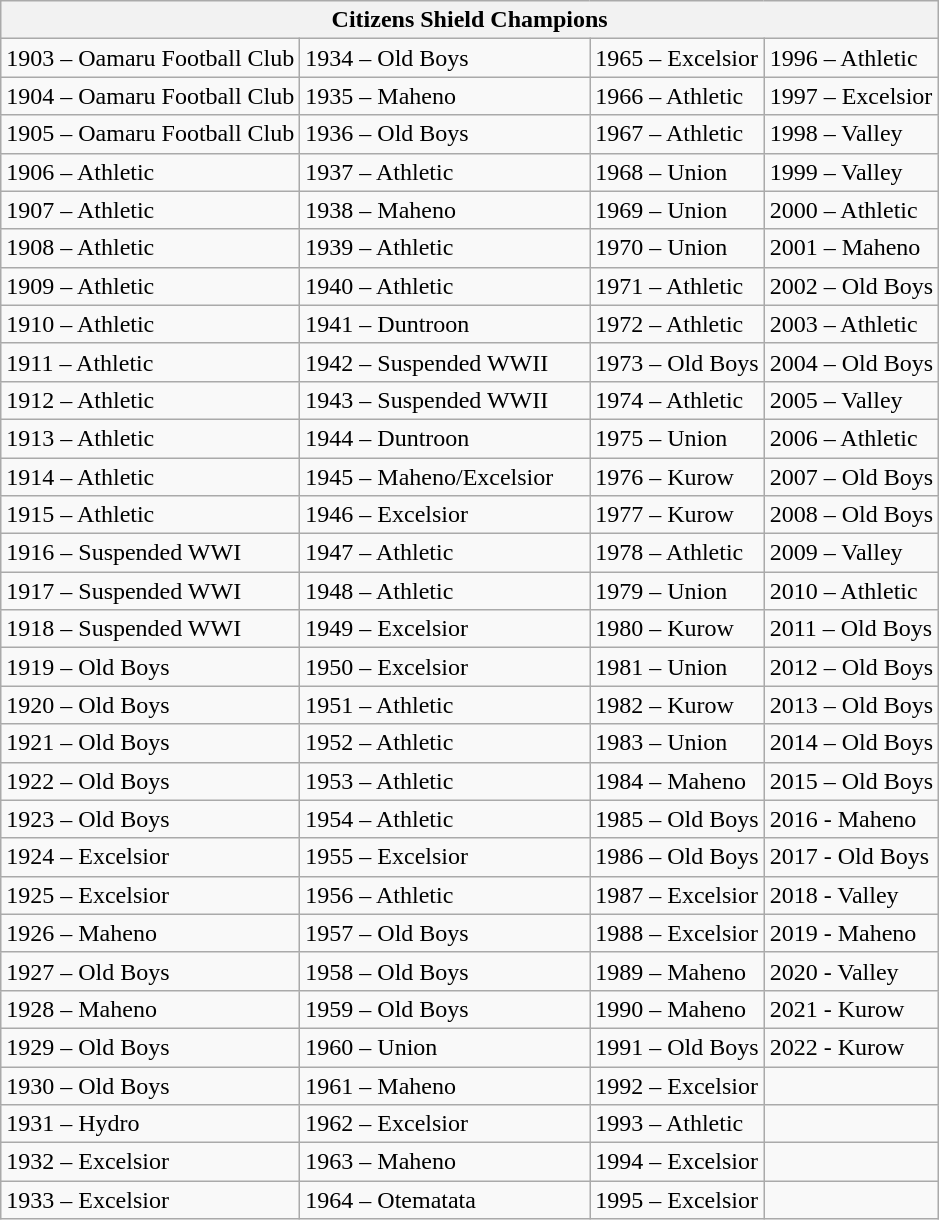<table class="wikitable">
<tr>
<th colspan="4">Citizens Shield Champions</th>
</tr>
<tr>
<td>1903 –  Oamaru Football Club</td>
<td>1934 – Old Boys</td>
<td>1965 – Excelsior</td>
<td>1996 – Athletic</td>
</tr>
<tr>
<td>1904 –  Oamaru Football Club</td>
<td>1935 – Maheno</td>
<td>1966 – Athletic</td>
<td>1997 – Excelsior</td>
</tr>
<tr>
<td>1905 –  Oamaru Football Club</td>
<td>1936 – Old Boys</td>
<td>1967 – Athletic</td>
<td>1998 – Valley</td>
</tr>
<tr>
<td>1906 –  Athletic</td>
<td>1937 – Athletic</td>
<td>1968 – Union</td>
<td>1999 – Valley</td>
</tr>
<tr>
<td>1907 –  Athletic</td>
<td>1938 – Maheno</td>
<td>1969 – Union</td>
<td>2000 – Athletic</td>
</tr>
<tr>
<td>1908 –  Athletic</td>
<td>1939 – Athletic</td>
<td>1970 – Union</td>
<td>2001 – Maheno</td>
</tr>
<tr>
<td>1909 –  Athletic</td>
<td>1940 – Athletic</td>
<td>1971 – Athletic</td>
<td>2002 – Old Boys</td>
</tr>
<tr>
<td>1910 –  Athletic</td>
<td>1941 – Duntroon</td>
<td>1972 – Athletic</td>
<td>2003 – Athletic</td>
</tr>
<tr>
<td>1911 –  Athletic</td>
<td>1942 – Suspended WWII      </td>
<td>1973 – Old Boys</td>
<td>2004 – Old Boys</td>
</tr>
<tr>
<td>1912 –  Athletic</td>
<td>1943 – Suspended WWII</td>
<td>1974 – Athletic</td>
<td>2005 – Valley</td>
</tr>
<tr>
<td>1913 –  Athletic</td>
<td>1944 – Duntroon</td>
<td>1975 – Union</td>
<td>2006 –  Athletic</td>
</tr>
<tr>
<td>1914 –  Athletic</td>
<td>1945 – Maheno/Excelsior</td>
<td>1976 – Kurow</td>
<td>2007 – Old Boys</td>
</tr>
<tr>
<td>1915 –  Athletic</td>
<td>1946 – Excelsior</td>
<td>1977 – Kurow</td>
<td>2008 – Old Boys</td>
</tr>
<tr>
<td>1916 –  Suspended WWI</td>
<td>1947 – Athletic</td>
<td>1978 – Athletic</td>
<td>2009 – Valley</td>
</tr>
<tr>
<td>1917 –  Suspended WWI</td>
<td>1948 – Athletic</td>
<td>1979 – Union</td>
<td>2010 – Athletic</td>
</tr>
<tr>
<td>1918 –  Suspended WWI</td>
<td>1949 – Excelsior</td>
<td>1980 – Kurow</td>
<td>2011 – Old Boys</td>
</tr>
<tr>
<td>1919 –  Old Boys</td>
<td>1950 – Excelsior</td>
<td>1981 – Union</td>
<td>2012 – Old Boys</td>
</tr>
<tr>
<td>1920 –  Old Boys</td>
<td>1951 – Athletic</td>
<td>1982 – Kurow</td>
<td>2013 – Old Boys</td>
</tr>
<tr>
<td>1921 –  Old Boys</td>
<td>1952 – Athletic</td>
<td>1983 – Union</td>
<td>2014 – Old Boys</td>
</tr>
<tr>
<td>1922 –  Old Boys</td>
<td>1953 – Athletic</td>
<td>1984 – Maheno</td>
<td>2015 – Old Boys</td>
</tr>
<tr>
<td>1923 –  Old Boys</td>
<td>1954 – Athletic</td>
<td>1985 – Old Boys</td>
<td>2016 - Maheno</td>
</tr>
<tr>
<td>1924 –  Excelsior</td>
<td>1955 – Excelsior</td>
<td>1986 – Old Boys</td>
<td>2017 - Old Boys</td>
</tr>
<tr>
<td>1925 –  Excelsior</td>
<td>1956 – Athletic</td>
<td>1987 – Excelsior</td>
<td>2018 - Valley</td>
</tr>
<tr>
<td>1926 –  Maheno</td>
<td>1957 – Old Boys</td>
<td>1988 – Excelsior</td>
<td>2019 - Maheno</td>
</tr>
<tr>
<td>1927 –  Old Boys</td>
<td>1958 – Old Boys</td>
<td>1989 – Maheno</td>
<td>2020 - Valley</td>
</tr>
<tr>
<td>1928 –  Maheno</td>
<td>1959 – Old Boys</td>
<td>1990 – Maheno</td>
<td>2021 - Kurow</td>
</tr>
<tr>
<td>1929 –  Old Boys</td>
<td>1960 – Union</td>
<td>1991 – Old Boys</td>
<td>2022 - Kurow</td>
</tr>
<tr>
<td>1930 –  Old Boys</td>
<td>1961 – Maheno</td>
<td>1992 – Excelsior</td>
<td></td>
</tr>
<tr>
<td>1931 –  Hydro</td>
<td>1962 – Excelsior</td>
<td>1993 – Athletic</td>
<td></td>
</tr>
<tr>
<td>1932 –  Excelsior</td>
<td>1963 – Maheno</td>
<td>1994 – Excelsior</td>
<td></td>
</tr>
<tr>
<td>1933 –  Excelsior</td>
<td>1964 – Otematata</td>
<td>1995 – Excelsior</td>
<td></td>
</tr>
</table>
